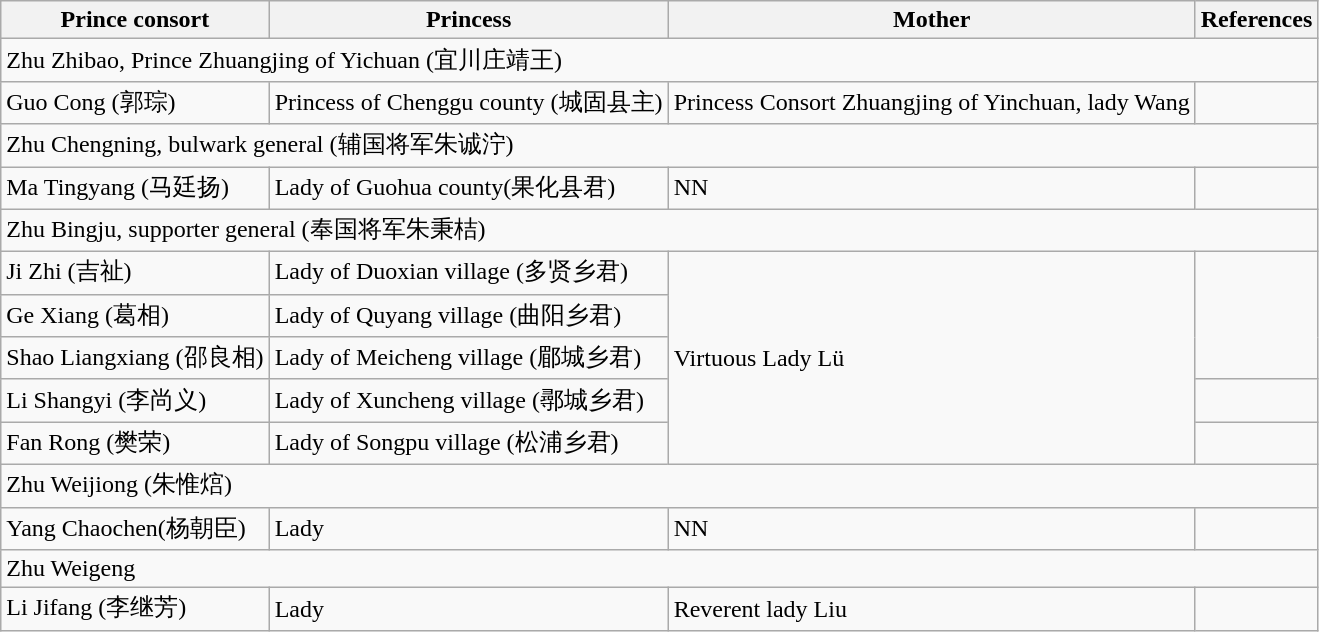<table class="wikitable">
<tr>
<th>Prince consort</th>
<th>Princess</th>
<th>Mother</th>
<th>References</th>
</tr>
<tr>
<td colspan="4">Zhu Zhibao, Prince Zhuangjing of Yichuan (宜川庄靖王)</td>
</tr>
<tr>
<td>Guo Cong (郭琮)</td>
<td>Princess of Chenggu county (城固县主)</td>
<td>Princess Consort Zhuangjing of Yinchuan, lady Wang</td>
<td></td>
</tr>
<tr>
<td colspan="4">Zhu Chengning, bulwark general (辅国将军朱诚泞)</td>
</tr>
<tr>
<td>Ma Tingyang (马廷扬)</td>
<td>Lady of Guohua county(果化县君)</td>
<td>NN</td>
<td></td>
</tr>
<tr>
<td colspan="4">Zhu Bingju, supporter general (奉国将军朱秉桔)</td>
</tr>
<tr>
<td>Ji Zhi (吉祉)</td>
<td>Lady of Duoxian village (多贤乡君)</td>
<td rowspan="5">Virtuous Lady Lü</td>
<td rowspan="3"></td>
</tr>
<tr>
<td>Ge Xiang (葛相)</td>
<td>Lady of Quyang village (曲阳乡君)</td>
</tr>
<tr>
<td>Shao Liangxiang (邵良相)</td>
<td>Lady of Meicheng village (郿城乡君)</td>
</tr>
<tr>
<td>Li Shangyi (李尚义)</td>
<td>Lady of Xuncheng village  (鄩城乡君)</td>
<td></td>
</tr>
<tr>
<td>Fan Rong (樊荣)</td>
<td>Lady of Songpu village (松浦乡君)</td>
<td></td>
</tr>
<tr>
<td colspan="4">Zhu Weijiong (朱惟熍)</td>
</tr>
<tr>
<td>Yang Chaochen(杨朝臣)</td>
<td>Lady</td>
<td>NN</td>
<td></td>
</tr>
<tr>
<td colspan="4">Zhu Weigeng</td>
</tr>
<tr>
<td>Li Jifang (李继芳)</td>
<td>Lady</td>
<td>Reverent lady Liu</td>
<td></td>
</tr>
</table>
